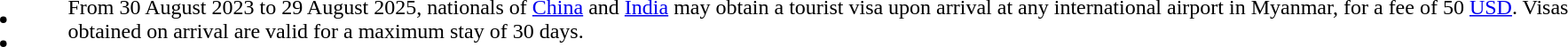<table>
<tr>
<td class=nowrap style="padding:0 2em 0 0"><br><ul><li></li><li></li></ul></td>
<td>From 30 August 2023 to 29 August 2025, nationals of <a href='#'>China</a> and <a href='#'>India</a> may obtain a tourist visa upon arrival at any international airport in Myanmar, for a fee of 50 <a href='#'>USD</a>. Visas obtained on arrival are valid for a maximum stay of 30 days.</td>
</tr>
</table>
